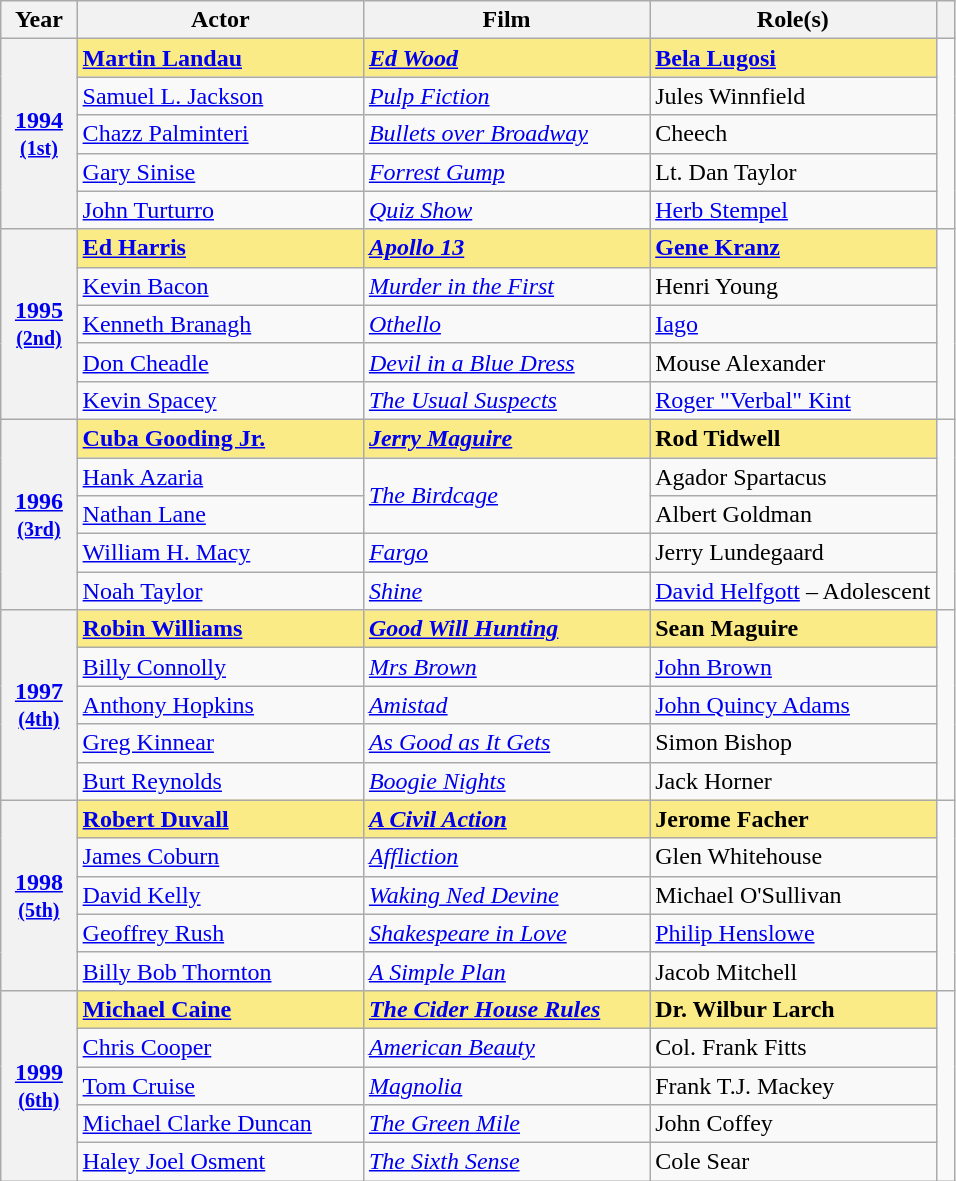<table class="wikitable sortable" style="text-align:left;">
<tr>
<th scope="col" style="width:8%;">Year</th>
<th scope="col" style="width:30%;">Actor</th>
<th scope="col" style="width:30%;">Film</th>
<th scope="col" style="width:30%;">Role(s)</th>
<th><strong></strong></th>
</tr>
<tr>
<th rowspan="5" scope="row" style="text-align:center"><a href='#'>1994</a><br><small><a href='#'>(1st)</a></small></th>
<td style="background:#FAEB86;"><strong><a href='#'>Martin Landau</a> </strong></td>
<td style="background:#FAEB86;"><strong><em><a href='#'>Ed Wood</a></em></strong></td>
<td style="background:#FAEB86;"><strong><a href='#'>Bela Lugosi</a></strong></td>
<td rowspan=5></td>
</tr>
<tr>
<td><a href='#'>Samuel L. Jackson</a></td>
<td><em><a href='#'>Pulp Fiction</a></em></td>
<td>Jules Winnfield</td>
</tr>
<tr>
<td><a href='#'>Chazz Palminteri</a></td>
<td><em><a href='#'>Bullets over Broadway</a></em></td>
<td>Cheech</td>
</tr>
<tr>
<td><a href='#'>Gary Sinise</a></td>
<td><em><a href='#'>Forrest Gump</a></em></td>
<td>Lt. Dan Taylor</td>
</tr>
<tr>
<td><a href='#'>John Turturro</a></td>
<td><em><a href='#'>Quiz Show</a></em></td>
<td><a href='#'>Herb Stempel</a></td>
</tr>
<tr>
<th rowspan="5" scope="row" style="text-align:center"><a href='#'>1995</a><br><small><a href='#'>(2nd)</a></small></th>
<td style="background:#FAEB86;"><strong><a href='#'>Ed Harris</a></strong></td>
<td style="background:#FAEB86;"><strong><em><a href='#'>Apollo 13</a></em></strong></td>
<td style="background:#FAEB86;"><strong><a href='#'>Gene Kranz</a></strong></td>
<td rowspan=5></td>
</tr>
<tr>
<td><a href='#'>Kevin Bacon</a></td>
<td><em><a href='#'>Murder in the First</a></em></td>
<td>Henri Young</td>
</tr>
<tr>
<td><a href='#'>Kenneth Branagh</a></td>
<td><em><a href='#'>Othello</a></em></td>
<td><a href='#'>Iago</a></td>
</tr>
<tr>
<td><a href='#'>Don Cheadle</a></td>
<td><em><a href='#'>Devil in a Blue Dress</a></em></td>
<td>Mouse Alexander</td>
</tr>
<tr>
<td><a href='#'>Kevin Spacey</a> </td>
<td><em><a href='#'>The Usual Suspects</a></em></td>
<td><a href='#'>Roger "Verbal" Kint</a></td>
</tr>
<tr>
<th rowspan="5" scope="row" style="text-align:center"><a href='#'>1996</a><br><small><a href='#'>(3rd)</a></small></th>
<td style="background:#FAEB86;"><strong><a href='#'>Cuba Gooding Jr.</a> </strong></td>
<td style="background:#FAEB86;"><strong><em><a href='#'>Jerry Maguire</a></em></strong></td>
<td style="background:#FAEB86;"><strong>Rod Tidwell</strong></td>
<td rowspan=5></td>
</tr>
<tr>
<td><a href='#'>Hank Azaria</a></td>
<td rowspan="2"><em><a href='#'>The Birdcage</a></em></td>
<td>Agador Spartacus</td>
</tr>
<tr>
<td><a href='#'>Nathan Lane</a></td>
<td>Albert Goldman</td>
</tr>
<tr>
<td><a href='#'>William H. Macy</a></td>
<td><em><a href='#'>Fargo</a></em></td>
<td>Jerry Lundegaard</td>
</tr>
<tr>
<td><a href='#'>Noah Taylor</a></td>
<td><em><a href='#'>Shine</a></em></td>
<td><a href='#'>David Helfgott</a> – Adolescent</td>
</tr>
<tr>
<th rowspan="5" scope="row" style="text-align:center"><a href='#'>1997</a><br><small><a href='#'>(4th)</a></small></th>
<td style="background:#FAEB86;"><strong><a href='#'>Robin Williams</a> </strong></td>
<td style="background:#FAEB86;"><strong><em><a href='#'>Good Will Hunting</a></em></strong></td>
<td style="background:#FAEB86;"><strong>Sean Maguire</strong></td>
<td rowspan=5></td>
</tr>
<tr>
<td><a href='#'>Billy Connolly</a></td>
<td><em><a href='#'>Mrs Brown</a></em></td>
<td><a href='#'>John Brown</a></td>
</tr>
<tr>
<td><a href='#'>Anthony Hopkins</a></td>
<td><em><a href='#'>Amistad</a></em></td>
<td><a href='#'>John Quincy Adams</a></td>
</tr>
<tr>
<td><a href='#'>Greg Kinnear</a></td>
<td><em><a href='#'>As Good as It Gets</a></em></td>
<td>Simon Bishop</td>
</tr>
<tr>
<td><a href='#'>Burt Reynolds</a></td>
<td><em><a href='#'>Boogie Nights</a></em></td>
<td>Jack Horner</td>
</tr>
<tr>
<th rowspan="5" scope="row" style="text-align:center"><a href='#'>1998</a><br><small><a href='#'>(5th)</a></small></th>
<td style="background:#FAEB86;"><strong><a href='#'>Robert Duvall</a></strong></td>
<td style="background:#FAEB86;"><strong><em><a href='#'>A Civil Action</a></em></strong></td>
<td style="background:#FAEB86;"><strong>Jerome Facher</strong></td>
<td rowspan=5></td>
</tr>
<tr>
<td><a href='#'>James Coburn</a> </td>
<td><em><a href='#'>Affliction</a></em></td>
<td>Glen Whitehouse</td>
</tr>
<tr>
<td><a href='#'>David Kelly</a></td>
<td><em><a href='#'>Waking Ned Devine</a></em></td>
<td>Michael O'Sullivan</td>
</tr>
<tr>
<td><a href='#'>Geoffrey Rush</a></td>
<td><em><a href='#'>Shakespeare in Love</a></em></td>
<td><a href='#'>Philip Henslowe</a></td>
</tr>
<tr>
<td><a href='#'>Billy Bob Thornton</a></td>
<td><em><a href='#'>A Simple Plan</a></em></td>
<td>Jacob Mitchell</td>
</tr>
<tr>
<th rowspan="5" scope="row" style="text-align:center"><a href='#'>1999</a><br><small><a href='#'>(6th)</a></small></th>
<td style="background:#FAEB86;"><strong><a href='#'>Michael Caine</a> </strong></td>
<td style="background:#FAEB86;"><strong><em><a href='#'>The Cider House Rules</a></em></strong></td>
<td style="background:#FAEB86;"><strong>Dr. Wilbur Larch</strong></td>
<td rowspan=5></td>
</tr>
<tr>
<td><a href='#'>Chris Cooper</a></td>
<td><em><a href='#'>American Beauty</a></em></td>
<td>Col. Frank Fitts</td>
</tr>
<tr>
<td><a href='#'>Tom Cruise</a></td>
<td><em><a href='#'>Magnolia</a></em></td>
<td>Frank T.J. Mackey</td>
</tr>
<tr>
<td><a href='#'>Michael Clarke Duncan</a></td>
<td><em><a href='#'>The Green Mile</a></em></td>
<td>John Coffey</td>
</tr>
<tr>
<td><a href='#'>Haley Joel Osment</a></td>
<td><em><a href='#'>The Sixth Sense</a></em></td>
<td>Cole Sear</td>
</tr>
</table>
